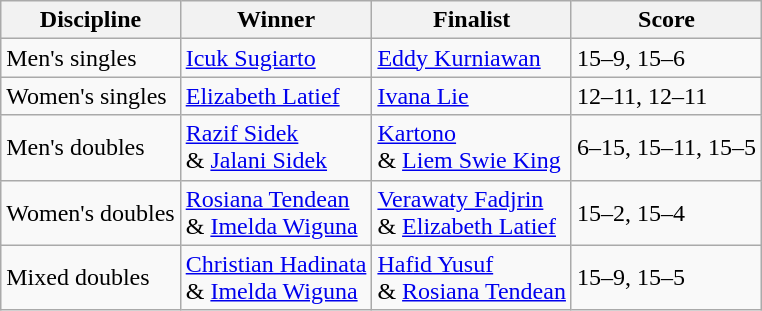<table class=wikitable>
<tr>
<th>Discipline</th>
<th>Winner</th>
<th>Finalist</th>
<th>Score</th>
</tr>
<tr>
<td>Men's singles</td>
<td> <a href='#'>Icuk Sugiarto</a></td>
<td> <a href='#'>Eddy Kurniawan</a></td>
<td>15–9, 15–6</td>
</tr>
<tr>
<td>Women's singles</td>
<td> <a href='#'>Elizabeth Latief</a></td>
<td> <a href='#'>Ivana Lie</a></td>
<td>12–11, 12–11</td>
</tr>
<tr>
<td>Men's doubles</td>
<td> <a href='#'>Razif Sidek</a><br> & <a href='#'>Jalani Sidek</a></td>
<td> <a href='#'>Kartono</a><br> & <a href='#'>Liem Swie King</a></td>
<td>6–15, 15–11, 15–5</td>
</tr>
<tr>
<td>Women's doubles</td>
<td> <a href='#'>Rosiana Tendean</a><br> & <a href='#'>Imelda Wiguna</a></td>
<td> <a href='#'>Verawaty Fadjrin</a><br> & <a href='#'>Elizabeth Latief</a></td>
<td>15–2, 15–4</td>
</tr>
<tr>
<td>Mixed doubles</td>
<td> <a href='#'>Christian Hadinata</a><br> & <a href='#'>Imelda Wiguna</a></td>
<td> <a href='#'>Hafid Yusuf</a><br> & <a href='#'>Rosiana Tendean</a></td>
<td>15–9, 15–5</td>
</tr>
</table>
